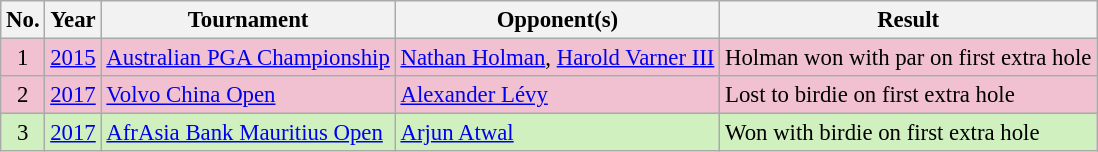<table class="wikitable" style="font-size:95%;">
<tr>
<th>No.</th>
<th>Year</th>
<th>Tournament</th>
<th>Opponent(s)</th>
<th>Result</th>
</tr>
<tr style="background:#F2C1D1;">
<td align=center>1</td>
<td><a href='#'>2015</a></td>
<td><a href='#'>Australian PGA Championship</a></td>
<td> <a href='#'>Nathan Holman</a>,  <a href='#'>Harold Varner III</a></td>
<td>Holman won with par on first extra hole</td>
</tr>
<tr style="background:#F2C1D1;">
<td align=center>2</td>
<td><a href='#'>2017</a></td>
<td><a href='#'>Volvo China Open</a></td>
<td> <a href='#'>Alexander Lévy</a></td>
<td>Lost to birdie on first extra hole</td>
</tr>
<tr style="background:#D0F0C0;">
<td align=center>3</td>
<td><a href='#'>2017</a></td>
<td><a href='#'>AfrAsia Bank Mauritius Open</a></td>
<td> <a href='#'>Arjun Atwal</a></td>
<td>Won with birdie on first extra hole</td>
</tr>
</table>
